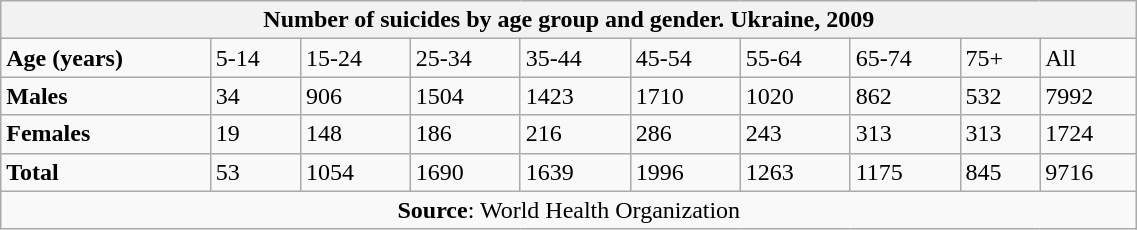<table class="wikitable" style="width: 60%;">
<tr>
<th colspan="10">Number of suicides by age group and gender. Ukraine, 2009</th>
</tr>
<tr>
<td><strong>Age (years)</strong></td>
<td>5-14</td>
<td>15-24</td>
<td>25-34</td>
<td>35-44</td>
<td>45-54</td>
<td>55-64</td>
<td>65-74</td>
<td>75+</td>
<td>All</td>
</tr>
<tr>
<td><strong>Males</strong></td>
<td>34</td>
<td>906</td>
<td>1504</td>
<td>1423</td>
<td>1710</td>
<td>1020</td>
<td>862</td>
<td>532</td>
<td>7992</td>
</tr>
<tr>
<td><strong>Females</strong></td>
<td>19</td>
<td>148</td>
<td>186</td>
<td>216</td>
<td>286</td>
<td>243</td>
<td>313</td>
<td>313</td>
<td>1724</td>
</tr>
<tr>
<td><strong>Total</strong></td>
<td>53</td>
<td>1054</td>
<td>1690</td>
<td>1639</td>
<td>1996</td>
<td>1263</td>
<td>1175</td>
<td>845</td>
<td>9716</td>
</tr>
<tr>
<td colspan="10" style="text-align:center;"><strong>Source</strong>: World Health Organization</td>
</tr>
</table>
